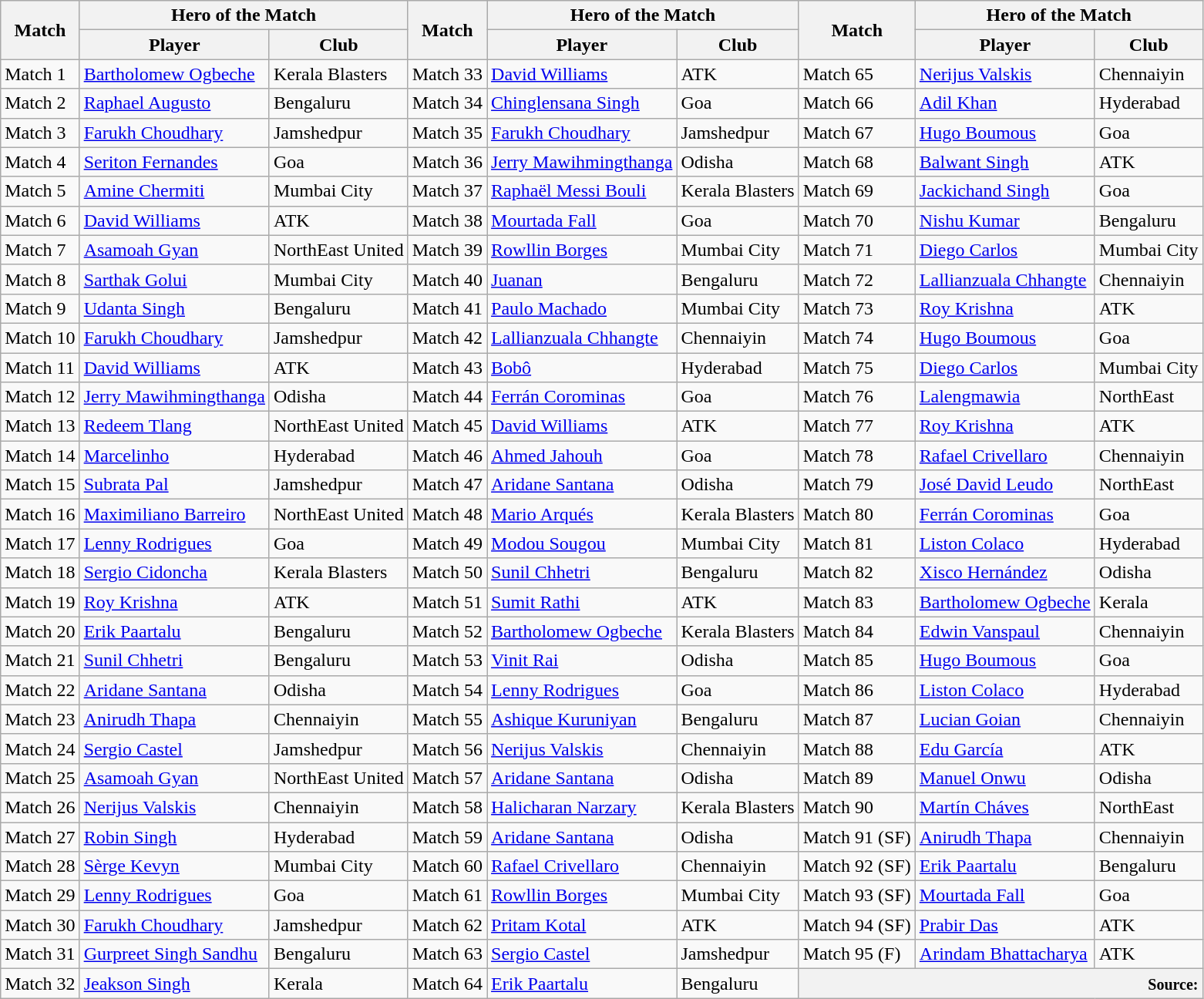<table class="wikitable">
<tr>
<th rowspan="2">Match</th>
<th colspan="2">Hero of the Match</th>
<th rowspan="2">Match</th>
<th colspan="2">Hero of the Match</th>
<th rowspan="2">Match</th>
<th colspan="2">Hero of the Match</th>
</tr>
<tr>
<th>Player</th>
<th>Club</th>
<th>Player</th>
<th>Club</th>
<th>Player</th>
<th>Club</th>
</tr>
<tr>
<td>Match 1</td>
<td> <a href='#'>Bartholomew Ogbeche</a></td>
<td>Kerala Blasters</td>
<td>Match 33</td>
<td> <a href='#'>David Williams</a></td>
<td>ATK</td>
<td>Match 65</td>
<td> <a href='#'>Nerijus Valskis</a></td>
<td>Chennaiyin</td>
</tr>
<tr>
<td>Match 2</td>
<td> <a href='#'>Raphael Augusto</a></td>
<td>Bengaluru</td>
<td>Match 34</td>
<td> <a href='#'>Chinglensana Singh</a></td>
<td>Goa</td>
<td>Match 66</td>
<td> <a href='#'>Adil Khan</a></td>
<td>Hyderabad</td>
</tr>
<tr>
<td>Match 3</td>
<td> <a href='#'>Farukh Choudhary</a></td>
<td>Jamshedpur</td>
<td>Match 35</td>
<td> <a href='#'>Farukh Choudhary</a></td>
<td>Jamshedpur</td>
<td>Match 67</td>
<td> <a href='#'>Hugo Boumous</a></td>
<td>Goa</td>
</tr>
<tr>
<td>Match 4</td>
<td> <a href='#'>Seriton Fernandes</a></td>
<td>Goa</td>
<td>Match 36</td>
<td> <a href='#'>Jerry Mawihmingthanga</a></td>
<td>Odisha</td>
<td>Match 68</td>
<td> <a href='#'>Balwant Singh</a></td>
<td>ATK</td>
</tr>
<tr>
<td>Match 5</td>
<td> <a href='#'>Amine Chermiti</a></td>
<td>Mumbai City</td>
<td>Match 37</td>
<td> <a href='#'>Raphaël Messi Bouli</a></td>
<td>Kerala Blasters</td>
<td>Match 69</td>
<td> <a href='#'>Jackichand Singh</a></td>
<td>Goa</td>
</tr>
<tr>
<td>Match 6</td>
<td> <a href='#'>David Williams</a></td>
<td>ATK</td>
<td>Match 38</td>
<td> <a href='#'>Mourtada Fall</a></td>
<td>Goa</td>
<td>Match 70</td>
<td> <a href='#'>Nishu Kumar</a></td>
<td>Bengaluru</td>
</tr>
<tr>
<td>Match 7</td>
<td> <a href='#'>Asamoah Gyan</a></td>
<td>NorthEast United</td>
<td>Match 39</td>
<td> <a href='#'>Rowllin Borges</a></td>
<td>Mumbai City</td>
<td>Match 71</td>
<td> <a href='#'>Diego Carlos</a></td>
<td>Mumbai City</td>
</tr>
<tr>
<td>Match 8</td>
<td> <a href='#'>Sarthak Golui</a></td>
<td>Mumbai City</td>
<td>Match 40</td>
<td> <a href='#'>Juanan</a></td>
<td>Bengaluru</td>
<td>Match 72</td>
<td> <a href='#'>Lallianzuala Chhangte</a></td>
<td>Chennaiyin</td>
</tr>
<tr>
<td>Match 9</td>
<td> <a href='#'>Udanta Singh</a></td>
<td>Bengaluru</td>
<td>Match 41</td>
<td> <a href='#'>Paulo Machado</a></td>
<td>Mumbai City</td>
<td>Match 73</td>
<td> <a href='#'>Roy Krishna</a></td>
<td>ATK</td>
</tr>
<tr>
<td>Match 10</td>
<td> <a href='#'>Farukh Choudhary</a></td>
<td>Jamshedpur</td>
<td>Match 42</td>
<td> <a href='#'>Lallianzuala Chhangte</a></td>
<td>Chennaiyin</td>
<td>Match 74</td>
<td> <a href='#'>Hugo Boumous</a></td>
<td>Goa</td>
</tr>
<tr>
<td>Match 11</td>
<td> <a href='#'>David Williams</a></td>
<td>ATK</td>
<td>Match 43</td>
<td> <a href='#'>Bobô</a></td>
<td>Hyderabad</td>
<td>Match 75</td>
<td> <a href='#'>Diego Carlos</a></td>
<td>Mumbai City</td>
</tr>
<tr>
<td>Match 12</td>
<td> <a href='#'>Jerry Mawihmingthanga</a></td>
<td>Odisha</td>
<td>Match 44</td>
<td> <a href='#'>Ferrán Corominas</a></td>
<td>Goa</td>
<td>Match 76</td>
<td> <a href='#'>Lalengmawia</a></td>
<td>NorthEast</td>
</tr>
<tr>
<td>Match 13</td>
<td> <a href='#'>Redeem Tlang</a></td>
<td>NorthEast United</td>
<td>Match 45</td>
<td> <a href='#'>David Williams</a></td>
<td>ATK</td>
<td>Match 77</td>
<td> <a href='#'>Roy Krishna</a></td>
<td>ATK</td>
</tr>
<tr>
<td>Match 14</td>
<td> <a href='#'>Marcelinho</a></td>
<td>Hyderabad</td>
<td>Match 46</td>
<td> <a href='#'>Ahmed Jahouh</a></td>
<td>Goa</td>
<td>Match 78</td>
<td> <a href='#'>Rafael Crivellaro</a></td>
<td>Chennaiyin</td>
</tr>
<tr>
<td>Match 15</td>
<td> <a href='#'>Subrata Pal</a></td>
<td>Jamshedpur</td>
<td>Match 47</td>
<td> <a href='#'>Aridane Santana</a></td>
<td>Odisha</td>
<td>Match 79</td>
<td> <a href='#'>José David Leudo</a></td>
<td>NorthEast</td>
</tr>
<tr>
<td>Match 16</td>
<td> <a href='#'>Maximiliano Barreiro</a></td>
<td>NorthEast United</td>
<td>Match 48</td>
<td> <a href='#'>Mario Arqués</a></td>
<td>Kerala Blasters</td>
<td>Match 80</td>
<td> <a href='#'>Ferrán Corominas</a></td>
<td>Goa</td>
</tr>
<tr>
<td>Match 17</td>
<td> <a href='#'>Lenny Rodrigues</a></td>
<td>Goa</td>
<td>Match 49</td>
<td> <a href='#'>Modou Sougou</a></td>
<td>Mumbai City</td>
<td>Match 81</td>
<td> <a href='#'>Liston Colaco</a></td>
<td>Hyderabad</td>
</tr>
<tr>
<td>Match 18</td>
<td> <a href='#'>Sergio Cidoncha</a></td>
<td>Kerala Blasters</td>
<td>Match 50</td>
<td> <a href='#'>Sunil Chhetri</a></td>
<td>Bengaluru</td>
<td>Match 82</td>
<td> <a href='#'>Xisco Hernández</a></td>
<td>Odisha</td>
</tr>
<tr>
<td>Match 19</td>
<td> <a href='#'>Roy Krishna</a></td>
<td>ATK</td>
<td>Match 51</td>
<td> <a href='#'>Sumit Rathi</a></td>
<td>ATK</td>
<td>Match 83</td>
<td> <a href='#'>Bartholomew Ogbeche</a></td>
<td>Kerala</td>
</tr>
<tr>
<td>Match 20</td>
<td> <a href='#'>Erik Paartalu</a></td>
<td>Bengaluru</td>
<td>Match 52</td>
<td> <a href='#'>Bartholomew Ogbeche</a></td>
<td>Kerala Blasters</td>
<td>Match 84</td>
<td> <a href='#'>Edwin Vanspaul</a></td>
<td>Chennaiyin</td>
</tr>
<tr>
<td>Match 21</td>
<td> <a href='#'>Sunil Chhetri</a></td>
<td>Bengaluru</td>
<td>Match 53</td>
<td> <a href='#'>Vinit Rai</a></td>
<td>Odisha</td>
<td>Match 85</td>
<td> <a href='#'>Hugo Boumous</a></td>
<td>Goa</td>
</tr>
<tr>
<td>Match 22</td>
<td> <a href='#'>Aridane Santana</a></td>
<td>Odisha</td>
<td>Match 54</td>
<td> <a href='#'>Lenny Rodrigues</a></td>
<td>Goa</td>
<td>Match 86</td>
<td> <a href='#'>Liston Colaco</a></td>
<td>Hyderabad</td>
</tr>
<tr>
<td>Match 23</td>
<td> <a href='#'>Anirudh Thapa</a></td>
<td>Chennaiyin</td>
<td>Match 55</td>
<td> <a href='#'>Ashique Kuruniyan</a></td>
<td>Bengaluru</td>
<td>Match 87</td>
<td> <a href='#'>Lucian Goian</a></td>
<td>Chennaiyin</td>
</tr>
<tr>
<td>Match 24</td>
<td> <a href='#'>Sergio Castel</a></td>
<td>Jamshedpur</td>
<td>Match 56</td>
<td> <a href='#'>Nerijus Valskis</a></td>
<td>Chennaiyin</td>
<td>Match 88</td>
<td> <a href='#'>Edu García</a></td>
<td>ATK</td>
</tr>
<tr>
<td>Match 25</td>
<td> <a href='#'>Asamoah Gyan</a></td>
<td>NorthEast United</td>
<td>Match 57</td>
<td> <a href='#'>Aridane Santana</a></td>
<td>Odisha</td>
<td>Match 89</td>
<td> <a href='#'>Manuel Onwu</a></td>
<td>Odisha</td>
</tr>
<tr>
<td>Match 26</td>
<td> <a href='#'>Nerijus Valskis</a></td>
<td>Chennaiyin</td>
<td>Match 58</td>
<td> <a href='#'>Halicharan Narzary</a></td>
<td>Kerala Blasters</td>
<td>Match 90</td>
<td> <a href='#'>Martín Cháves</a></td>
<td>NorthEast</td>
</tr>
<tr>
<td>Match 27</td>
<td> <a href='#'>Robin Singh</a></td>
<td>Hyderabad</td>
<td>Match 59</td>
<td> <a href='#'>Aridane Santana</a></td>
<td>Odisha</td>
<td>Match 91 (SF)</td>
<td> <a href='#'>Anirudh Thapa</a></td>
<td>Chennaiyin</td>
</tr>
<tr>
<td>Match 28</td>
<td> <a href='#'>Sèrge Kevyn</a></td>
<td>Mumbai City</td>
<td>Match 60</td>
<td> <a href='#'>Rafael Crivellaro</a></td>
<td>Chennaiyin</td>
<td>Match 92 (SF)</td>
<td> <a href='#'>Erik Paartalu</a></td>
<td>Bengaluru</td>
</tr>
<tr>
<td>Match 29</td>
<td> <a href='#'>Lenny Rodrigues</a></td>
<td>Goa</td>
<td>Match 61</td>
<td> <a href='#'>Rowllin Borges</a></td>
<td>Mumbai City</td>
<td>Match 93 (SF)</td>
<td> <a href='#'>Mourtada Fall</a></td>
<td>Goa</td>
</tr>
<tr>
<td>Match 30</td>
<td> <a href='#'>Farukh Choudhary</a></td>
<td>Jamshedpur</td>
<td>Match 62</td>
<td> <a href='#'>Pritam Kotal</a></td>
<td>ATK</td>
<td>Match 94 (SF)</td>
<td> <a href='#'>Prabir Das</a></td>
<td>ATK</td>
</tr>
<tr>
<td>Match 31</td>
<td> <a href='#'>Gurpreet Singh Sandhu</a></td>
<td>Bengaluru</td>
<td>Match 63</td>
<td> <a href='#'>Sergio Castel</a></td>
<td>Jamshedpur</td>
<td>Match 95 (F)</td>
<td> <a href='#'>Arindam Bhattacharya</a></td>
<td>ATK</td>
</tr>
<tr>
<td>Match 32</td>
<td> <a href='#'>Jeakson Singh</a></td>
<td>Kerala</td>
<td>Match 64</td>
<td> <a href='#'>Erik Paartalu</a></td>
<td>Bengaluru</td>
<th colspan="3" style="text-align:right;"><small>Source:</small></th>
</tr>
</table>
